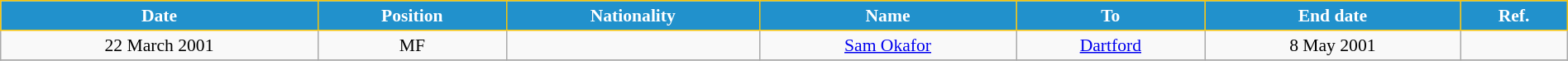<table class="wikitable" style="text-align:center; font-size:90%; width:100%;">
<tr>
<th style="background:#2191CC; color:white; border:1px solid #F7C408; text-align:center;">Date</th>
<th style="background:#2191CC; color:white; border:1px solid #F7C408; text-align:center;">Position</th>
<th style="background:#2191CC; color:white; border:1px solid #F7C408; text-align:center;">Nationality</th>
<th style="background:#2191CC; color:white; border:1px solid #F7C408; text-align:center;">Name</th>
<th style="background:#2191CC; color:white; border:1px solid #F7C408; text-align:center;">To</th>
<th style="background:#2191CC; color:white; border:1px solid #F7C408; text-align:center;">End date</th>
<th style="background:#2191CC; color:white; border:1px solid #F7C408; text-align:center;">Ref.</th>
</tr>
<tr>
<td>22 March 2001</td>
<td>MF</td>
<td></td>
<td><a href='#'>Sam Okafor</a></td>
<td> <a href='#'>Dartford</a></td>
<td>8 May 2001</td>
<td></td>
</tr>
<tr>
</tr>
</table>
